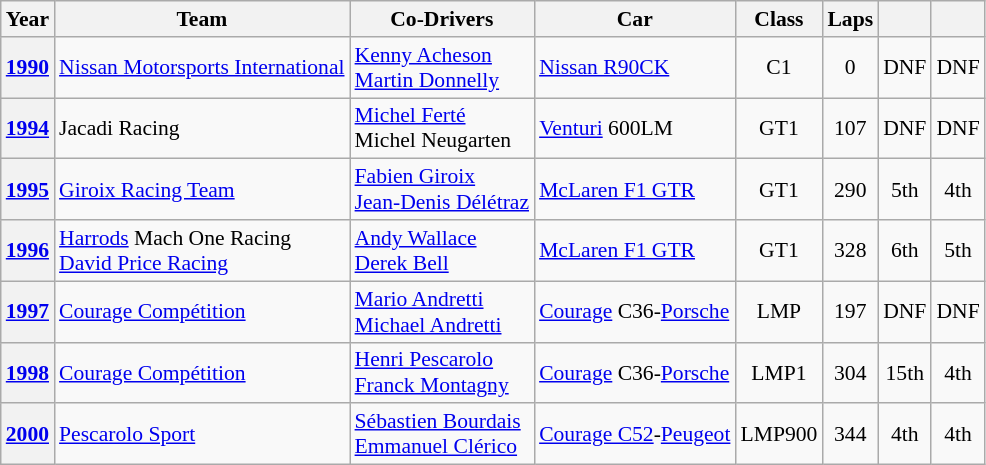<table class="wikitable" style="text-align:center; font-size:90%">
<tr>
<th>Year</th>
<th>Team</th>
<th>Co-Drivers</th>
<th>Car</th>
<th>Class</th>
<th>Laps</th>
<th></th>
<th></th>
</tr>
<tr>
<th><a href='#'>1990</a></th>
<td align="left" nowrap> <a href='#'>Nissan Motorsports International</a></td>
<td align="left" nowrap> <a href='#'>Kenny Acheson</a><br> <a href='#'>Martin Donnelly</a></td>
<td align="left" nowrap><a href='#'>Nissan R90CK</a></td>
<td>C1</td>
<td>0</td>
<td>DNF</td>
<td>DNF</td>
</tr>
<tr>
<th><a href='#'>1994</a></th>
<td align="left" nowrap> Jacadi Racing</td>
<td align="left" nowrap> <a href='#'>Michel Ferté</a><br> Michel Neugarten</td>
<td align="left" nowrap><a href='#'>Venturi</a> 600LM</td>
<td>GT1</td>
<td>107</td>
<td>DNF</td>
<td>DNF</td>
</tr>
<tr>
<th><a href='#'>1995</a></th>
<td align="left" nowrap> <a href='#'>Giroix Racing Team</a></td>
<td align="left" nowrap> <a href='#'>Fabien Giroix</a><br> <a href='#'>Jean-Denis Délétraz</a></td>
<td align="left" nowrap><a href='#'>McLaren F1 GTR</a></td>
<td>GT1</td>
<td>290</td>
<td>5th</td>
<td>4th</td>
</tr>
<tr>
<th><a href='#'>1996</a></th>
<td align="left" nowrap> <a href='#'>Harrods</a> Mach One Racing<br> <a href='#'>David Price Racing</a></td>
<td align="left" nowrap> <a href='#'>Andy Wallace</a><br> <a href='#'>Derek Bell</a></td>
<td align="left" nowrap><a href='#'>McLaren F1 GTR</a></td>
<td>GT1</td>
<td>328</td>
<td>6th</td>
<td>5th</td>
</tr>
<tr>
<th><a href='#'>1997</a></th>
<td align="left" nowrap> <a href='#'>Courage Compétition</a></td>
<td align="left" nowrap> <a href='#'>Mario Andretti</a><br> <a href='#'>Michael Andretti</a></td>
<td align="left" nowrap><a href='#'>Courage</a> C36-<a href='#'>Porsche</a></td>
<td>LMP</td>
<td>197</td>
<td>DNF</td>
<td>DNF</td>
</tr>
<tr>
<th><a href='#'>1998</a></th>
<td align="left" nowrap> <a href='#'>Courage Compétition</a></td>
<td align="left" nowrap> <a href='#'>Henri Pescarolo</a><br> <a href='#'>Franck Montagny</a></td>
<td align="left" nowrap><a href='#'>Courage</a> C36-<a href='#'>Porsche</a></td>
<td>LMP1</td>
<td>304</td>
<td>15th</td>
<td>4th</td>
</tr>
<tr>
<th><a href='#'>2000</a></th>
<td align="left" nowrap> <a href='#'>Pescarolo Sport</a></td>
<td align="left" nowrap> <a href='#'>Sébastien Bourdais</a><br> <a href='#'>Emmanuel Clérico</a></td>
<td align="left" nowrap><a href='#'>Courage C52</a>-<a href='#'>Peugeot</a></td>
<td>LMP900</td>
<td>344</td>
<td>4th</td>
<td>4th</td>
</tr>
</table>
